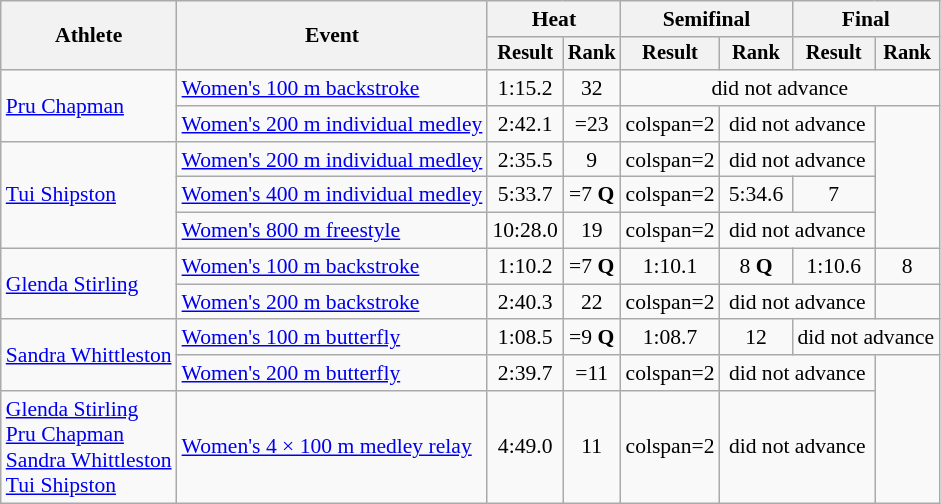<table class="wikitable" style="font-size:90%;text-align:center;">
<tr>
<th rowspan=2>Athlete</th>
<th rowspan=2>Event</th>
<th colspan=2>Heat</th>
<th colspan=2>Semifinal</th>
<th colspan=2>Final</th>
</tr>
<tr style="font-size:95%">
<th>Result</th>
<th>Rank</th>
<th>Result</th>
<th>Rank</th>
<th>Result</th>
<th>Rank</th>
</tr>
<tr align=center>
<td align=left rowspan=2><a href='#'>Pru Chapman</a></td>
<td align=left><a href='#'>Women's 100 m backstroke</a></td>
<td>1:15.2</td>
<td>32</td>
<td colspan=4>did not advance</td>
</tr>
<tr align=center>
<td align=left><a href='#'>Women's 200 m individual medley</a></td>
<td>2:42.1</td>
<td>=23</td>
<td>colspan=2 </td>
<td colspan=2>did not advance</td>
</tr>
<tr align=center>
<td align=left rowspan=3><a href='#'>Tui Shipston</a></td>
<td align=left><a href='#'>Women's 200 m individual medley</a></td>
<td>2:35.5</td>
<td>9</td>
<td>colspan=2 </td>
<td colspan=2>did not advance</td>
</tr>
<tr align=center>
<td align=left><a href='#'>Women's 400 m individual medley</a></td>
<td>5:33.7</td>
<td>=7 <strong>Q</strong></td>
<td>colspan=2 </td>
<td>5:34.6</td>
<td>7</td>
</tr>
<tr align=center>
<td align=left><a href='#'>Women's 800 m freestyle</a></td>
<td>10:28.0</td>
<td>19</td>
<td>colspan=2 </td>
<td colspan=2>did not advance</td>
</tr>
<tr align=center>
<td align=left rowspan=2><a href='#'>Glenda Stirling</a></td>
<td align=left><a href='#'>Women's 100 m backstroke</a></td>
<td>1:10.2</td>
<td>=7 <strong>Q</strong></td>
<td>1:10.1</td>
<td>8 <strong>Q</strong></td>
<td>1:10.6</td>
<td>8</td>
</tr>
<tr align=center>
<td align=left><a href='#'>Women's 200 m backstroke</a></td>
<td>2:40.3</td>
<td>22</td>
<td>colspan=2 </td>
<td colspan=2>did not advance</td>
</tr>
<tr align=center>
<td align=left rowspan=2><a href='#'>Sandra Whittleston</a></td>
<td align=left><a href='#'>Women's 100 m butterfly</a></td>
<td>1:08.5</td>
<td>=9 <strong>Q</strong></td>
<td>1:08.7</td>
<td>12</td>
<td colspan=2>did not advance</td>
</tr>
<tr align=center>
<td align=left><a href='#'>Women's 200 m butterfly</a></td>
<td>2:39.7</td>
<td>=11</td>
<td>colspan=2 </td>
<td colspan=2>did not advance</td>
</tr>
<tr align=center>
<td align=left><a href='#'>Glenda Stirling</a><br><a href='#'>Pru Chapman</a><br><a href='#'>Sandra Whittleston</a><br><a href='#'>Tui Shipston</a></td>
<td align=left><a href='#'>Women's 4 × 100 m medley relay</a></td>
<td>4:49.0</td>
<td>11</td>
<td>colspan=2 </td>
<td colspan=2>did not advance</td>
</tr>
</table>
